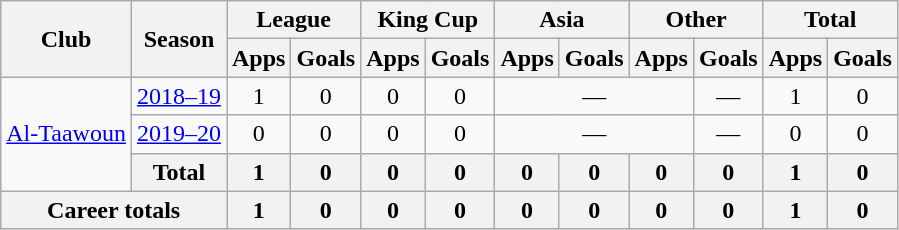<table class="wikitable" style="text-align: center">
<tr>
<th rowspan=2>Club</th>
<th rowspan=2>Season</th>
<th colspan=2>League</th>
<th colspan=2>King Cup</th>
<th colspan=2>Asia</th>
<th colspan=2>Other</th>
<th colspan=2>Total</th>
</tr>
<tr>
<th>Apps</th>
<th>Goals</th>
<th>Apps</th>
<th>Goals</th>
<th>Apps</th>
<th>Goals</th>
<th>Apps</th>
<th>Goals</th>
<th>Apps</th>
<th>Goals</th>
</tr>
<tr>
<td rowspan=3><a href='#'>Al-Taawoun</a></td>
<td><a href='#'>2018–19</a></td>
<td>1</td>
<td>0</td>
<td>0</td>
<td>0</td>
<td colspan=3>—</td>
<td colspan=0>—</td>
<td>1</td>
<td>0</td>
</tr>
<tr>
<td><a href='#'>2019–20</a></td>
<td>0</td>
<td>0</td>
<td>0</td>
<td>0</td>
<td colspan=3>—</td>
<td colspan=0>—</td>
<td>0</td>
<td>0</td>
</tr>
<tr>
<th>Total</th>
<th>1</th>
<th>0</th>
<th>0</th>
<th>0</th>
<th>0</th>
<th>0</th>
<th>0</th>
<th>0</th>
<th>1</th>
<th>0</th>
</tr>
<tr>
<th colspan=2>Career totals</th>
<th>1</th>
<th>0</th>
<th>0</th>
<th>0</th>
<th>0</th>
<th>0</th>
<th>0</th>
<th>0</th>
<th>1</th>
<th>0</th>
</tr>
</table>
